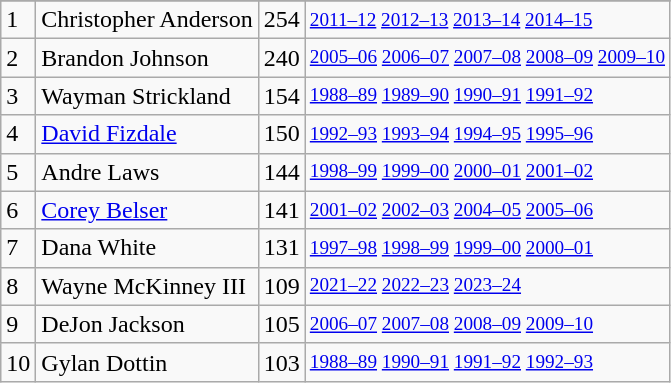<table class="wikitable">
<tr>
</tr>
<tr>
<td>1</td>
<td>Christopher Anderson</td>
<td>254</td>
<td style="font-size:80%;"><a href='#'>2011–12</a> <a href='#'>2012–13</a> <a href='#'>2013–14</a> <a href='#'>2014–15</a></td>
</tr>
<tr>
<td>2</td>
<td>Brandon Johnson</td>
<td>240</td>
<td style="font-size:80%;"><a href='#'>2005–06</a> <a href='#'>2006–07</a> <a href='#'>2007–08</a> <a href='#'>2008–09</a> <a href='#'>2009–10</a></td>
</tr>
<tr>
<td>3</td>
<td>Wayman Strickland</td>
<td>154</td>
<td style="font-size:80%;"><a href='#'>1988–89</a> <a href='#'>1989–90</a> <a href='#'>1990–91</a> <a href='#'>1991–92</a></td>
</tr>
<tr>
<td>4</td>
<td><a href='#'>David Fizdale</a></td>
<td>150</td>
<td style="font-size:80%;"><a href='#'>1992–93</a> <a href='#'>1993–94</a> <a href='#'>1994–95</a> <a href='#'>1995–96</a></td>
</tr>
<tr>
<td>5</td>
<td>Andre Laws</td>
<td>144</td>
<td style="font-size:80%;"><a href='#'>1998–99</a> <a href='#'>1999–00</a> <a href='#'>2000–01</a> <a href='#'>2001–02</a></td>
</tr>
<tr>
<td>6</td>
<td><a href='#'>Corey Belser</a></td>
<td>141</td>
<td style="font-size:80%;"><a href='#'>2001–02</a> <a href='#'>2002–03</a> <a href='#'>2004–05</a> <a href='#'>2005–06</a></td>
</tr>
<tr>
<td>7</td>
<td>Dana White</td>
<td>131</td>
<td style="font-size:80%;"><a href='#'>1997–98</a> <a href='#'>1998–99</a> <a href='#'>1999–00</a> <a href='#'>2000–01</a></td>
</tr>
<tr>
<td>8</td>
<td>Wayne McKinney III</td>
<td>109</td>
<td style="font-size:80%;"><a href='#'>2021–22</a> <a href='#'>2022–23</a> <a href='#'>2023–24</a></td>
</tr>
<tr>
<td>9</td>
<td>DeJon Jackson</td>
<td>105</td>
<td style="font-size:80%;"><a href='#'>2006–07</a> <a href='#'>2007–08</a> <a href='#'>2008–09</a> <a href='#'>2009–10</a></td>
</tr>
<tr>
<td>10</td>
<td>Gylan Dottin</td>
<td>103</td>
<td style="font-size:80%;"><a href='#'>1988–89</a> <a href='#'>1990–91</a> <a href='#'>1991–92</a> <a href='#'>1992–93</a></td>
</tr>
</table>
